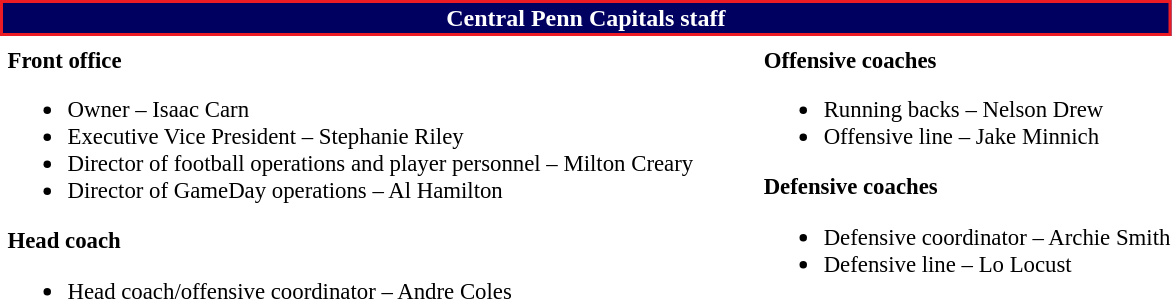<table class="toccolours" style="text-align: left;">
<tr>
<th colspan="7" style="background:#000060; color:white; text-align: center; border:2px solid #ED1C24;"><strong>Central Penn Capitals staff</strong></th>
</tr>
<tr>
<td colspan=7 align="right"></td>
</tr>
<tr>
<td valign="top"></td>
<td style="font-size: 95%;" valign="top"><strong>Front office</strong><br><ul><li>Owner – Isaac Carn</li><li>Executive Vice President – Stephanie Riley</li><li>Director of football operations and player personnel – Milton Creary</li><li>Director of GameDay operations – Al Hamilton</li></ul><strong>Head coach</strong><ul><li>Head coach/offensive coordinator – Andre Coles</li></ul></td>
<td width="35"> </td>
<td valign="top"></td>
<td style="font-size: 95%;" valign="top"><strong>Offensive coaches</strong><br><ul><li>Running backs – Nelson Drew</li><li>Offensive line – Jake Minnich</li></ul><strong>Defensive coaches</strong><ul><li>Defensive coordinator – Archie Smith</li><li>Defensive line – Lo Locust</li></ul></td>
</tr>
</table>
